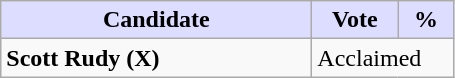<table class="wikitable">
<tr>
<th style="background:#ddf; width:200px;">Candidate</th>
<th style="background:#ddf; width:50px;">Vote</th>
<th style="background:#ddf; width:30px;">%</th>
</tr>
<tr>
<td><strong>Scott Rudy (X)</strong></td>
<td colspan="2">Acclaimed</td>
</tr>
</table>
